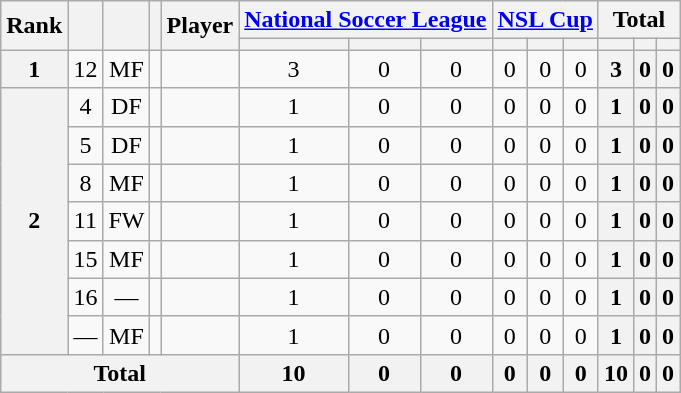<table class="wikitable sortable" style="text-align:center">
<tr>
<th rowspan="2">Rank</th>
<th rowspan="2"></th>
<th rowspan="2"></th>
<th rowspan="2"></th>
<th rowspan="2">Player</th>
<th colspan="3"><a href='#'>National Soccer League</a></th>
<th colspan="3"><a href='#'>NSL Cup</a></th>
<th colspan="3">Total</th>
</tr>
<tr>
<th></th>
<th></th>
<th></th>
<th></th>
<th></th>
<th></th>
<th></th>
<th></th>
<th></th>
</tr>
<tr>
<th>1</th>
<td>12</td>
<td>MF</td>
<td></td>
<td align="left"><br></td>
<td>3</td>
<td>0</td>
<td>0<br></td>
<td>0</td>
<td>0</td>
<td>0<br></td>
<th>3</th>
<th>0</th>
<th>0</th>
</tr>
<tr>
<th rowspan="7">2</th>
<td>4</td>
<td>DF</td>
<td></td>
<td align="left"><br></td>
<td>1</td>
<td>0</td>
<td>0<br></td>
<td>0</td>
<td>0</td>
<td>0<br></td>
<th>1</th>
<th>0</th>
<th>0</th>
</tr>
<tr>
<td>5</td>
<td>DF</td>
<td></td>
<td align="left"><br></td>
<td>1</td>
<td>0</td>
<td>0<br></td>
<td>0</td>
<td>0</td>
<td>0<br></td>
<th>1</th>
<th>0</th>
<th>0</th>
</tr>
<tr>
<td>8</td>
<td>MF</td>
<td></td>
<td align="left"><br></td>
<td>1</td>
<td>0</td>
<td>0<br></td>
<td>0</td>
<td>0</td>
<td>0<br></td>
<th>1</th>
<th>0</th>
<th>0</th>
</tr>
<tr>
<td>11</td>
<td>FW</td>
<td></td>
<td align="left"><br></td>
<td>1</td>
<td>0</td>
<td>0<br></td>
<td>0</td>
<td>0</td>
<td>0<br></td>
<th>1</th>
<th>0</th>
<th>0</th>
</tr>
<tr>
<td>15</td>
<td>MF</td>
<td></td>
<td align="left"><br></td>
<td>1</td>
<td>0</td>
<td>0<br></td>
<td>0</td>
<td>0</td>
<td>0<br></td>
<th>1</th>
<th>0</th>
<th>0</th>
</tr>
<tr>
<td>16</td>
<td>—</td>
<td></td>
<td align="left"><br></td>
<td>1</td>
<td>0</td>
<td>0<br></td>
<td>0</td>
<td>0</td>
<td>0<br></td>
<th>1</th>
<th>0</th>
<th>0</th>
</tr>
<tr>
<td>—</td>
<td>MF</td>
<td></td>
<td align="left"><br></td>
<td>1</td>
<td>0</td>
<td>0<br></td>
<td>0</td>
<td>0</td>
<td>0<br></td>
<th>1</th>
<th>0</th>
<th>0</th>
</tr>
<tr>
<th colspan="5">Total<br></th>
<th>10</th>
<th>0</th>
<th>0<br></th>
<th>0</th>
<th>0</th>
<th>0<br></th>
<th>10</th>
<th>0</th>
<th>0</th>
</tr>
</table>
